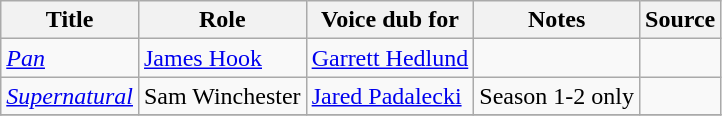<table class="wikitable sortable plainrowheaders">
<tr>
<th>Title</th>
<th>Role</th>
<th>Voice dub for</th>
<th>Notes</th>
<th class="unsortable">Source</th>
</tr>
<tr>
<td><em><a href='#'>Pan</a></em></td>
<td><a href='#'>James Hook</a></td>
<td><a href='#'>Garrett Hedlund</a></td>
<td></td>
<td></td>
</tr>
<tr>
<td><em><a href='#'>Supernatural</a></em></td>
<td>Sam Winchester</td>
<td><a href='#'>Jared Padalecki</a></td>
<td>Season 1-2 only</td>
<td></td>
</tr>
<tr>
</tr>
</table>
